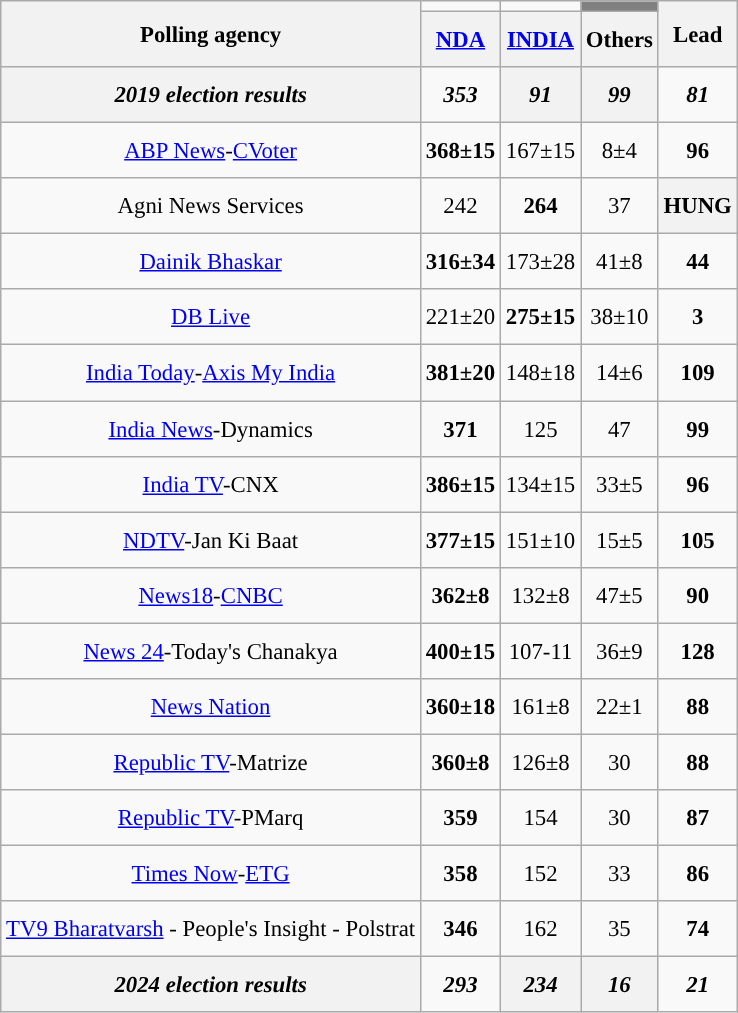<table class="wikitable" style="text-align:center;font-size:95%;line-height:30px;">
<tr>
<th rowspan="2" class="wikitable">Polling agency</th>
<td></td>
<td></td>
<td style="background:grey;"></td>
<th rowspan="2">Lead</th>
</tr>
<tr>
<th class="wikitable"><a href='#'>NDA</a></th>
<th class="wikitable"><a href='#'>INDIA</a></th>
<th class="wikitable">Others</th>
</tr>
<tr>
<th><em>2019 election results</em></th>
<td bgcolor=><strong><em>353</em></strong></td>
<th><em>91</em></th>
<th><em>99</em></th>
<td bgcolor=><strong><em>81</em></strong></td>
</tr>
<tr>
<td><a href='#'>ABP News</a>-<a href='#'>CVoter</a></td>
<td bgcolor=><strong>368±15</strong></td>
<td>167±15</td>
<td>8±4</td>
<td bgcolor=><strong>96</strong></td>
</tr>
<tr>
<td>Agni News Services</td>
<td>242</td>
<td><strong>264</strong></td>
<td>37</td>
<th>HUNG</th>
</tr>
<tr>
<td><a href='#'>Dainik Bhaskar</a></td>
<td bgcolor=><strong>316±34</strong></td>
<td>173±28</td>
<td>41±8</td>
<td bgcolor=><strong>44</strong></td>
</tr>
<tr>
<td><a href='#'>DB Live</a></td>
<td>221±20</td>
<td bgcolor=><strong>275±15</strong></td>
<td>38±10</td>
<td bgcolor=><strong>3</strong></td>
</tr>
<tr>
<td><a href='#'>India Today</a>-<a href='#'>Axis My India</a></td>
<td bgcolor=><strong>381±20</strong></td>
<td>148±18</td>
<td>14±6</td>
<td bgcolor=><strong>109</strong></td>
</tr>
<tr>
<td><a href='#'>India News</a>-Dynamics</td>
<td bgcolor=><strong>371</strong></td>
<td>125</td>
<td>47</td>
<td bgcolor=><strong>99</strong></td>
</tr>
<tr>
<td><a href='#'>India TV</a>-CNX</td>
<td bgcolor=><strong>386±15</strong></td>
<td>134±15</td>
<td>33±5</td>
<td bgcolor=><strong>96</strong></td>
</tr>
<tr>
<td><a href='#'>NDTV</a>-Jan Ki Baat</td>
<td bgcolor=><strong>377±15</strong></td>
<td>151±10</td>
<td>15±5</td>
<td bgcolor=><strong>105</strong></td>
</tr>
<tr>
<td><a href='#'>News18</a>-<a href='#'>CNBC</a></td>
<td bgcolor=><strong>362±8</strong></td>
<td>132±8</td>
<td>47±5</td>
<td bgcolor=><strong>90</strong></td>
</tr>
<tr>
<td><a href='#'>News 24</a>-Today's Chanakya</td>
<td bgcolor=><strong>400±15</strong></td>
<td>107-11</td>
<td>36±9</td>
<td bgcolor=><strong>128</strong></td>
</tr>
<tr>
<td><a href='#'>News Nation</a></td>
<td bgcolor=><strong>360±18</strong></td>
<td>161±8</td>
<td>22±1</td>
<td bgcolor=><strong>88</strong></td>
</tr>
<tr>
<td><a href='#'>Republic TV</a>-Matrize</td>
<td bgcolor=><strong>360±8</strong></td>
<td>126±8</td>
<td>30</td>
<td bgcolor=><strong>88</strong></td>
</tr>
<tr>
<td><a href='#'>Republic TV</a>-PMarq</td>
<td bgcolor=><strong>359</strong></td>
<td>154</td>
<td>30</td>
<td bgcolor=><strong>87</strong></td>
</tr>
<tr>
<td><a href='#'>Times Now</a>-<a href='#'>ETG</a></td>
<td bgcolor=><strong>358</strong></td>
<td>152</td>
<td>33</td>
<td bgcolor=><strong>86</strong></td>
</tr>
<tr>
<td><a href='#'>TV9 Bharatvarsh</a> - People's Insight - Polstrat</td>
<td bgcolor=><strong>346</strong></td>
<td>162</td>
<td>35</td>
<td bgcolor=><strong>74</strong></td>
</tr>
<tr>
<th><em>2024 election results</em></th>
<td bgcolor=><strong><em>293</em></strong></td>
<th><em>234</em></th>
<th><em>16</em></th>
<td bgcolor=><strong><em>21</em></strong></td>
</tr>
</table>
